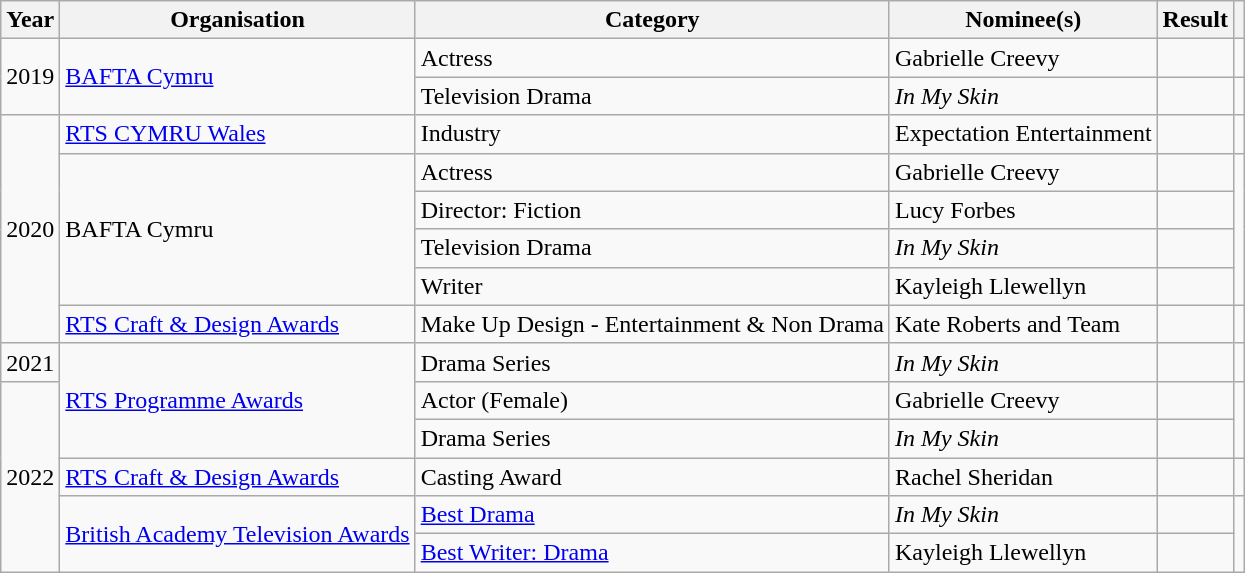<table class="wikitable">
<tr>
<th>Year</th>
<th>Organisation</th>
<th>Category</th>
<th>Nominee(s)</th>
<th>Result</th>
<th></th>
</tr>
<tr>
<td rowspan="2" align="center">2019</td>
<td rowspan="2"><a href='#'>BAFTA Cymru</a></td>
<td>Actress</td>
<td>Gabrielle Creevy</td>
<td></td>
<td align="center"></td>
</tr>
<tr>
<td>Television Drama</td>
<td><em>In My Skin</em></td>
<td></td>
<td align="center"></td>
</tr>
<tr>
<td rowspan="6" align="center">2020</td>
<td><a href='#'>RTS CYMRU Wales</a></td>
<td>Industry</td>
<td>Expectation Entertainment</td>
<td></td>
<td align="center"></td>
</tr>
<tr>
<td rowspan="4">BAFTA Cymru</td>
<td>Actress</td>
<td>Gabrielle Creevy</td>
<td></td>
<td rowspan="4" align="center"></td>
</tr>
<tr>
<td>Director: Fiction</td>
<td>Lucy Forbes</td>
<td></td>
</tr>
<tr>
<td>Television Drama</td>
<td><em>In My Skin</em></td>
<td></td>
</tr>
<tr>
<td>Writer</td>
<td>Kayleigh Llewellyn</td>
<td></td>
</tr>
<tr>
<td><a href='#'>RTS Craft & Design Awards</a></td>
<td>Make Up Design - Entertainment & Non Drama</td>
<td>Kate Roberts and Team</td>
<td></td>
<td></td>
</tr>
<tr>
<td>2021</td>
<td rowspan="3"><a href='#'>RTS Programme Awards</a></td>
<td>Drama Series</td>
<td><em>In My Skin</em></td>
<td></td>
<td align="center"></td>
</tr>
<tr>
<td rowspan="5">2022</td>
<td>Actor (Female)</td>
<td>Gabrielle Creevy</td>
<td></td>
<td rowspan="2" align="center"></td>
</tr>
<tr>
<td>Drama Series</td>
<td><em>In My Skin</em></td>
<td></td>
</tr>
<tr>
<td><a href='#'>RTS Craft & Design Awards</a></td>
<td>Casting Award</td>
<td>Rachel Sheridan</td>
<td></td>
<td></td>
</tr>
<tr>
<td rowspan="2"><a href='#'>British Academy Television Awards</a></td>
<td><a href='#'>Best Drama</a></td>
<td><em>In My Skin</em></td>
<td></td>
<td rowspan="2" align="center"></td>
</tr>
<tr>
<td><a href='#'>Best Writer: Drama</a></td>
<td>Kayleigh Llewellyn</td>
<td></td>
</tr>
</table>
